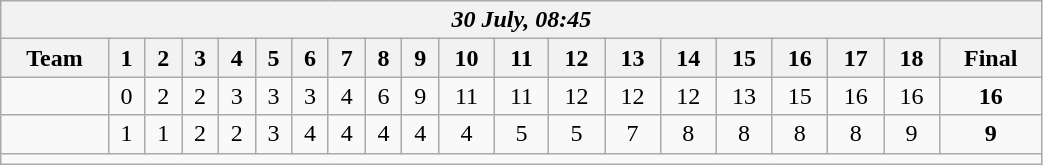<table class=wikitable style="text-align:center; width: 55%">
<tr>
<th colspan=20><em>30 July, 08:45</em></th>
</tr>
<tr>
<th>Team</th>
<th>1</th>
<th>2</th>
<th>3</th>
<th>4</th>
<th>5</th>
<th>6</th>
<th>7</th>
<th>8</th>
<th>9</th>
<th>10</th>
<th>11</th>
<th>12</th>
<th>13</th>
<th>14</th>
<th>15</th>
<th>16</th>
<th>17</th>
<th>18</th>
<th>Final</th>
</tr>
<tr>
<td align=left><strong></strong></td>
<td>0</td>
<td>2</td>
<td>2</td>
<td>3</td>
<td>3</td>
<td>3</td>
<td>4</td>
<td>6</td>
<td>9</td>
<td>11</td>
<td>11</td>
<td>12</td>
<td>12</td>
<td>12</td>
<td>13</td>
<td>15</td>
<td>16</td>
<td>16</td>
<td><strong>16</strong></td>
</tr>
<tr>
<td align=left></td>
<td>1</td>
<td>1</td>
<td>2</td>
<td>2</td>
<td>3</td>
<td>4</td>
<td>4</td>
<td>4</td>
<td>4</td>
<td>4</td>
<td>5</td>
<td>5</td>
<td>7</td>
<td>8</td>
<td>8</td>
<td>8</td>
<td>8</td>
<td>9</td>
<td><strong>9</strong></td>
</tr>
<tr>
<td colspan=20></td>
</tr>
</table>
